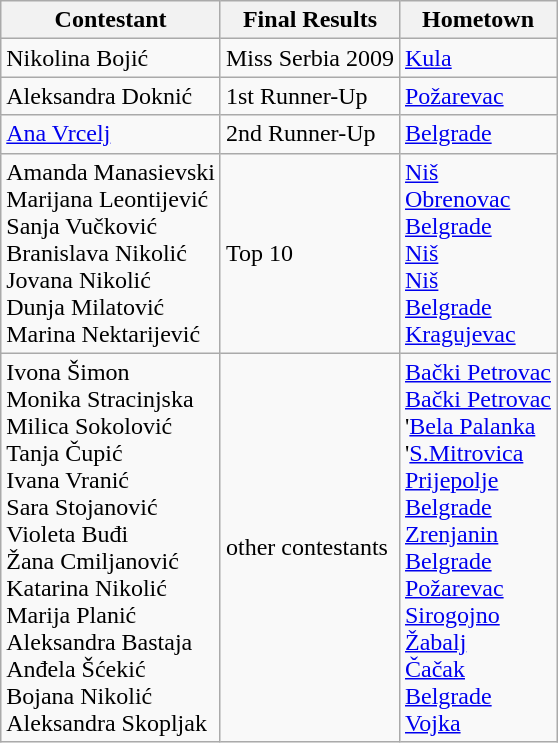<table class="wikitable sortable">
<tr>
<th>Contestant</th>
<th>Final Results</th>
<th>Hometown</th>
</tr>
<tr>
<td>Nikolina Bojić</td>
<td>Miss Serbia 2009</td>
<td><a href='#'>Kula</a></td>
</tr>
<tr>
<td>Aleksandra Doknić</td>
<td>1st Runner-Up</td>
<td><a href='#'>Požarevac</a></td>
</tr>
<tr>
<td><a href='#'>Ana Vrcelj</a></td>
<td>2nd Runner-Up</td>
<td><a href='#'>Belgrade</a></td>
</tr>
<tr>
<td>Amanda Manasievski <br> Marijana Leontijević <br> Sanja Vučković  <br> Branislava Nikolić <br>Jovana Nikolić<br>Dunja Milatović<br>Marina Nektarijević</td>
<td>Top 10</td>
<td><a href='#'>Niš</a> <br> <a href='#'>Obrenovac</a> <br><a href='#'>Belgrade</a> <br> <a href='#'>Niš</a> <br> <a href='#'>Niš</a>  <br> <a href='#'>Belgrade</a> <br>  <a href='#'>Kragujevac</a></td>
</tr>
<tr>
<td>Ivona Šimon  <br>  Monika Stracinjska <br> Milica Sokolović   <br>   Tanja Čupić  <br> Ivana Vranić  <br> Sara Stojanović <br>  Violeta Buđi   <br> Žana Cmiljanović  <br>  Katarina Nikolić  <br> Marija Planić  <br> Aleksandra Bastaja  <br> Anđela Šćekić  <br> Bojana Nikolić <br> Aleksandra Skopljak</td>
<td>other contestants</td>
<td><a href='#'>Bački Petrovac</a><br> <a href='#'>Bački Petrovac</a><br>'<a href='#'>Bela Palanka</a><br>'<a href='#'>S.Mitrovica</a><br><a href='#'>Prijepolje</a> <br><a href='#'>Belgrade</a> <br> <a href='#'>Zrenjanin</a> <br> <a href='#'>Belgrade</a> <br> <a href='#'>Požarevac</a> <br> <a href='#'>Sirogojno</a>  <br> <a href='#'>Žabalj</a> <br> <a href='#'>Čačak</a> <br><a href='#'>Belgrade</a><br> <a href='#'>Vojka</a></td>
</tr>
</table>
